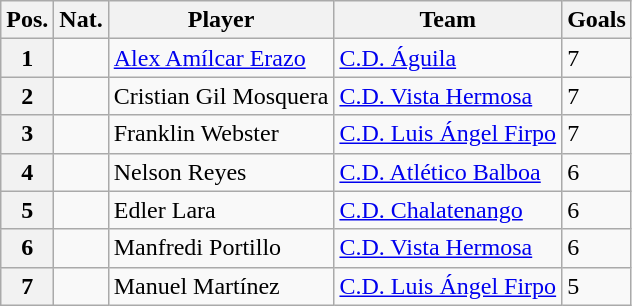<table class="wikitable">
<tr>
<th>Pos.</th>
<th>Nat.</th>
<th>Player</th>
<th>Team</th>
<th>Goals</th>
</tr>
<tr>
<th>1</th>
<td></td>
<td><a href='#'>Alex Amílcar Erazo</a></td>
<td><a href='#'>C.D. Águila</a></td>
<td>7</td>
</tr>
<tr>
<th>2</th>
<td></td>
<td>Cristian Gil Mosquera</td>
<td><a href='#'>C.D. Vista Hermosa</a></td>
<td>7</td>
</tr>
<tr>
<th>3</th>
<td></td>
<td>Franklin Webster</td>
<td><a href='#'>C.D. Luis Ángel Firpo</a></td>
<td>7</td>
</tr>
<tr>
<th>4</th>
<td></td>
<td>Nelson Reyes</td>
<td><a href='#'>C.D. Atlético Balboa</a></td>
<td>6</td>
</tr>
<tr>
<th>5</th>
<td></td>
<td>Edler Lara</td>
<td><a href='#'>C.D. Chalatenango</a></td>
<td>6</td>
</tr>
<tr>
<th>6</th>
<td></td>
<td>Manfredi Portillo</td>
<td><a href='#'>C.D. Vista Hermosa</a></td>
<td>6</td>
</tr>
<tr>
<th>7</th>
<td></td>
<td>Manuel Martínez</td>
<td><a href='#'>C.D. Luis Ángel Firpo</a></td>
<td>5</td>
</tr>
</table>
